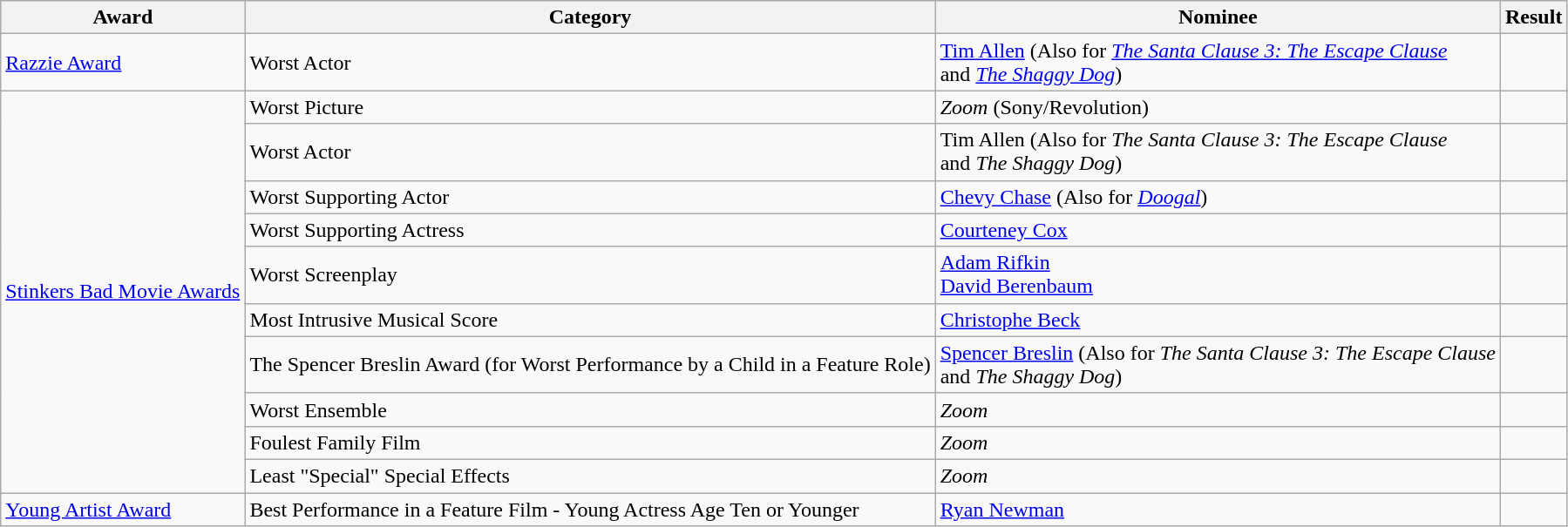<table class="wikitable sortable">
<tr>
<th>Award</th>
<th>Category</th>
<th>Nominee</th>
<th>Result</th>
</tr>
<tr>
<td><a href='#'>Razzie Award</a></td>
<td>Worst Actor</td>
<td><a href='#'>Tim Allen</a> (Also for <em><a href='#'>The Santa Clause 3: The Escape Clause</a></em> <br>and <em><a href='#'>The Shaggy Dog</a></em>)</td>
<td></td>
</tr>
<tr>
<td rowspan=10><a href='#'>Stinkers Bad Movie Awards</a></td>
<td>Worst Picture</td>
<td><em>Zoom</em> (Sony/Revolution)</td>
<td></td>
</tr>
<tr>
<td>Worst Actor</td>
<td>Tim Allen (Also for <em>The Santa Clause 3: The Escape Clause</em> <br>and <em>The Shaggy Dog</em>)</td>
<td></td>
</tr>
<tr>
<td>Worst Supporting Actor</td>
<td><a href='#'>Chevy Chase</a> (Also for <em><a href='#'>Doogal</a></em>)</td>
<td></td>
</tr>
<tr>
<td>Worst Supporting Actress</td>
<td><a href='#'>Courteney Cox</a></td>
<td></td>
</tr>
<tr>
<td>Worst Screenplay</td>
<td><a href='#'>Adam Rifkin</a> <br><a href='#'>David Berenbaum</a></td>
<td></td>
</tr>
<tr>
<td>Most Intrusive Musical Score</td>
<td><a href='#'>Christophe Beck</a></td>
<td></td>
</tr>
<tr>
<td>The Spencer Breslin Award (for Worst Performance by a Child in a Feature Role)</td>
<td><a href='#'>Spencer Breslin</a> (Also for <em>The Santa Clause 3: The Escape Clause</em> <br>and <em>The Shaggy Dog</em>)</td>
<td></td>
</tr>
<tr>
<td>Worst Ensemble</td>
<td><em>Zoom</em></td>
<td></td>
</tr>
<tr>
<td>Foulest Family Film</td>
<td><em>Zoom</em></td>
<td></td>
</tr>
<tr>
<td>Least "Special" Special Effects</td>
<td><em>Zoom</em></td>
<td></td>
</tr>
<tr>
<td><a href='#'>Young Artist Award</a></td>
<td>Best Performance in a Feature Film - Young Actress Age Ten or Younger</td>
<td><a href='#'>Ryan Newman</a></td>
<td></td>
</tr>
</table>
